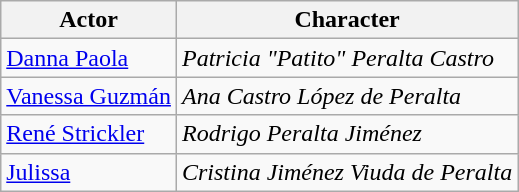<table class="wikitable">
<tr>
<th>Actor</th>
<th>Character</th>
</tr>
<tr>
<td><a href='#'>Danna Paola</a></td>
<td><em>Patricia "Patito" Peralta Castro</em></td>
</tr>
<tr>
<td><a href='#'>Vanessa Guzmán</a></td>
<td><em>Ana Castro López de Peralta</em></td>
</tr>
<tr>
<td><a href='#'>René Strickler</a></td>
<td><em>Rodrigo Peralta Jiménez</em></td>
</tr>
<tr>
<td><a href='#'>Julissa</a></td>
<td><em>Cristina Jiménez Viuda de Peralta</em></td>
</tr>
</table>
